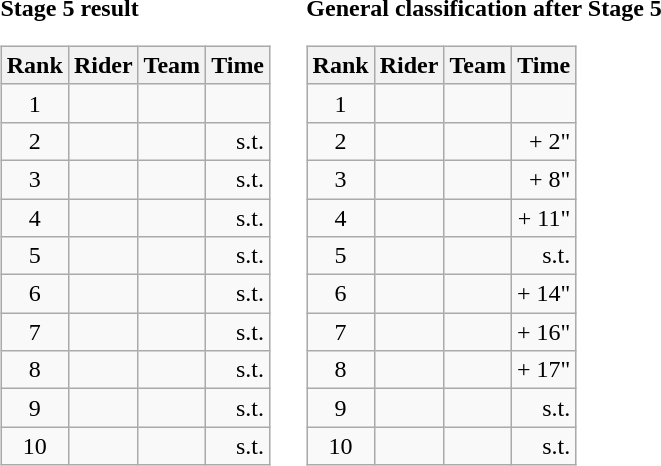<table>
<tr>
<td><strong>Stage 5 result</strong><br><table class="wikitable">
<tr>
<th scope="col">Rank</th>
<th scope="col">Rider</th>
<th scope="col">Team</th>
<th scope="col">Time</th>
</tr>
<tr>
<td style="text-align:center;">1</td>
<td></td>
<td></td>
<td style="text-align:right;"></td>
</tr>
<tr>
<td style="text-align:center;">2</td>
<td></td>
<td></td>
<td style="text-align:right;">s.t.</td>
</tr>
<tr>
<td style="text-align:center;">3</td>
<td></td>
<td></td>
<td style="text-align:right;">s.t.</td>
</tr>
<tr>
<td style="text-align:center;">4</td>
<td></td>
<td></td>
<td style="text-align:right;">s.t.</td>
</tr>
<tr>
<td style="text-align:center;">5</td>
<td></td>
<td></td>
<td style="text-align:right;">s.t.</td>
</tr>
<tr>
<td style="text-align:center;">6</td>
<td></td>
<td></td>
<td style="text-align:right;">s.t.</td>
</tr>
<tr>
<td style="text-align:center;">7</td>
<td></td>
<td></td>
<td style="text-align:right;">s.t.</td>
</tr>
<tr>
<td style="text-align:center;">8</td>
<td></td>
<td></td>
<td style="text-align:right;">s.t.</td>
</tr>
<tr>
<td style="text-align:center;">9</td>
<td></td>
<td></td>
<td style="text-align:right;">s.t.</td>
</tr>
<tr>
<td style="text-align:center;">10</td>
<td></td>
<td></td>
<td style="text-align:right;">s.t.</td>
</tr>
</table>
</td>
<td></td>
<td><strong>General classification after Stage 5</strong><br><table class="wikitable">
<tr>
<th scope="col">Rank</th>
<th scope="col">Rider</th>
<th scope="col">Team</th>
<th scope="col">Time</th>
</tr>
<tr>
<td style="text-align:center;">1</td>
<td></td>
<td></td>
<td style="text-align:right;"></td>
</tr>
<tr>
<td style="text-align:center;">2</td>
<td></td>
<td></td>
<td style="text-align:right;">+ 2"</td>
</tr>
<tr>
<td style="text-align:center;">3</td>
<td></td>
<td></td>
<td style="text-align:right;">+ 8"</td>
</tr>
<tr>
<td style="text-align:center;">4</td>
<td></td>
<td></td>
<td style="text-align:right;">+ 11"</td>
</tr>
<tr>
<td style="text-align:center;">5</td>
<td></td>
<td></td>
<td style="text-align:right;">s.t.</td>
</tr>
<tr>
<td style="text-align:center;">6</td>
<td></td>
<td></td>
<td style="text-align:right;">+ 14"</td>
</tr>
<tr>
<td style="text-align:center;">7</td>
<td></td>
<td></td>
<td style="text-align:right;">+ 16"</td>
</tr>
<tr>
<td style="text-align:center;">8</td>
<td></td>
<td></td>
<td style="text-align:right;">+ 17"</td>
</tr>
<tr>
<td style="text-align:center;">9</td>
<td></td>
<td></td>
<td style="text-align:right;">s.t.</td>
</tr>
<tr>
<td style="text-align:center;">10</td>
<td></td>
<td></td>
<td style="text-align:right;">s.t.</td>
</tr>
</table>
</td>
</tr>
</table>
